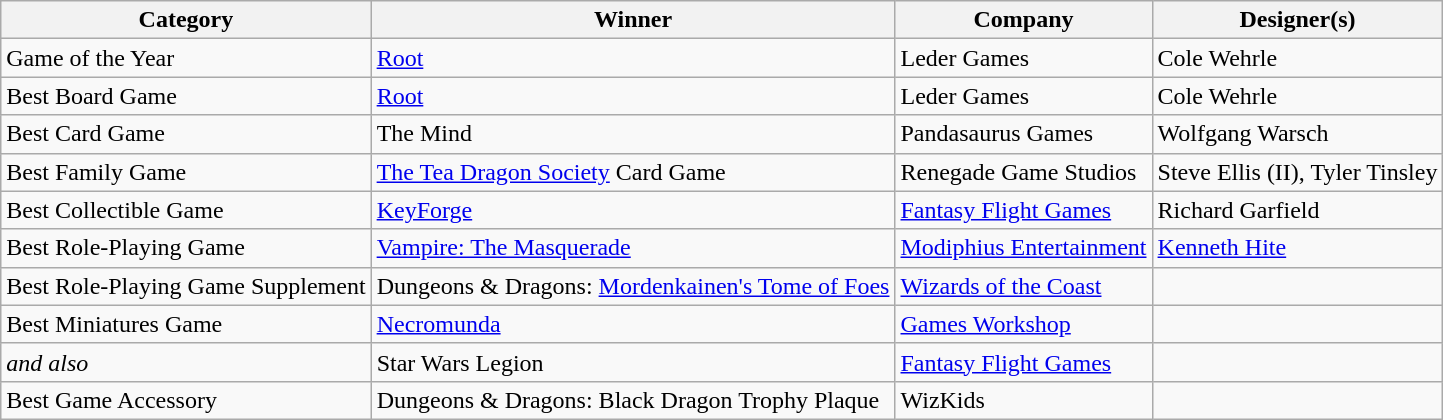<table class="wikitable">
<tr>
<th>Category</th>
<th>Winner</th>
<th>Company</th>
<th>Designer(s)</th>
</tr>
<tr>
<td>Game of the Year</td>
<td><a href='#'>Root</a></td>
<td>Leder Games</td>
<td>Cole Wehrle</td>
</tr>
<tr>
<td>Best Board Game</td>
<td><a href='#'>Root</a></td>
<td>Leder Games</td>
<td>Cole Wehrle</td>
</tr>
<tr>
<td>Best Card Game</td>
<td>The Mind</td>
<td>Pandasaurus Games</td>
<td>Wolfgang Warsch</td>
</tr>
<tr>
<td>Best Family Game</td>
<td><a href='#'>The Tea Dragon Society</a> Card Game</td>
<td>Renegade Game Studios</td>
<td>Steve Ellis (II), Tyler Tinsley</td>
</tr>
<tr>
<td>Best Collectible Game</td>
<td><a href='#'>KeyForge</a></td>
<td><a href='#'>Fantasy Flight Games</a></td>
<td>Richard Garfield</td>
</tr>
<tr>
<td>Best Role-Playing Game</td>
<td><a href='#'>Vampire: The Masquerade</a></td>
<td><a href='#'>Modiphius Entertainment</a></td>
<td><a href='#'>Kenneth Hite</a></td>
</tr>
<tr>
<td>Best Role-Playing Game Supplement</td>
<td>Dungeons & Dragons: <a href='#'>Mordenkainen's Tome of Foes</a></td>
<td><a href='#'>Wizards of the Coast</a></td>
<td></td>
</tr>
<tr>
<td>Best Miniatures Game</td>
<td><a href='#'>Necromunda</a></td>
<td><a href='#'>Games Workshop</a></td>
<td></td>
</tr>
<tr>
<td><em>and also</em></td>
<td>Star Wars Legion</td>
<td><a href='#'>Fantasy Flight Games</a></td>
<td></td>
</tr>
<tr>
<td>Best Game Accessory</td>
<td>Dungeons & Dragons: Black Dragon Trophy Plaque</td>
<td>WizKids</td>
<td></td>
</tr>
</table>
